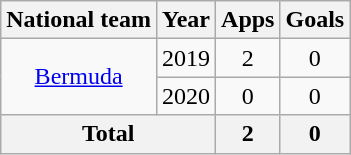<table class="wikitable" style="text-align:center">
<tr>
<th>National team</th>
<th>Year</th>
<th>Apps</th>
<th>Goals</th>
</tr>
<tr>
<td rowspan="2"><a href='#'>Bermuda</a></td>
<td>2019</td>
<td>2</td>
<td>0</td>
</tr>
<tr>
<td>2020</td>
<td>0</td>
<td>0</td>
</tr>
<tr>
<th colspan=2>Total</th>
<th>2</th>
<th>0</th>
</tr>
</table>
